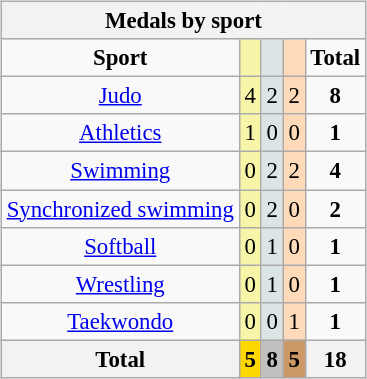<table class=wikitable style="font-size:95%; float:right">
<tr bgcolor=efefef>
<th colspan=7><strong>Medals by sport</strong></th>
</tr>
<tr align=center>
<td><strong>Sport</strong></td>
<td bgcolor=f7f6a8></td>
<td bgcolor=dce5e5></td>
<td bgcolor=ffdab9></td>
<td><strong>Total</strong></td>
</tr>
<tr align=center>
<td><a href='#'>Judo</a></td>
<td style="background:#F7F6A8;">4</td>
<td style="background:#DCE5E5;">2</td>
<td style="background:#FFDAB9;">2</td>
<td><strong>8</strong></td>
</tr>
<tr align=center>
<td><a href='#'>Athletics</a></td>
<td style="background:#F7F6A8;">1</td>
<td style="background:#DCE5E5;">0</td>
<td style="background:#FFDAB9;">0</td>
<td><strong>1</strong></td>
</tr>
<tr align=center>
<td><a href='#'>Swimming</a></td>
<td style="background:#F7F6A8;">0</td>
<td style="background:#DCE5E5;">2</td>
<td style="background:#FFDAB9;">2</td>
<td><strong>4</strong></td>
</tr>
<tr align=center>
<td><a href='#'>Synchronized swimming</a></td>
<td style="background:#F7F6A8;">0</td>
<td style="background:#DCE5E5;">2</td>
<td style="background:#FFDAB9;">0</td>
<td><strong>2</strong></td>
</tr>
<tr align=center>
<td><a href='#'>Softball</a></td>
<td style="background:#F7F6A8;">0</td>
<td style="background:#DCE5E5;">1</td>
<td style="background:#FFDAB9;">0</td>
<td><strong>1</strong></td>
</tr>
<tr align=center>
<td><a href='#'>Wrestling</a></td>
<td style="background:#F7F6A8;">0</td>
<td style="background:#DCE5E5;">1</td>
<td style="background:#FFDAB9;">0</td>
<td><strong>1</strong></td>
</tr>
<tr align=center>
<td><a href='#'>Taekwondo</a></td>
<td style="background:#F7F6A8;">0</td>
<td style="background:#DCE5E5;">0</td>
<td style="background:#FFDAB9;">1</td>
<td><strong>1</strong></td>
</tr>
<tr align=center>
<th>Total</th>
<th style="background:gold">5</th>
<th style="background:silver">8</th>
<th style="background:#c96">5</th>
<th>18</th>
</tr>
</table>
